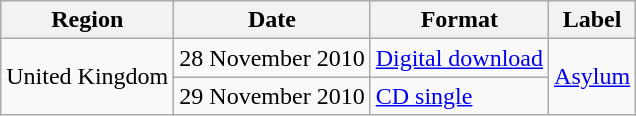<table class=wikitable>
<tr>
<th>Region</th>
<th>Date</th>
<th>Format</th>
<th>Label</th>
</tr>
<tr>
<td rowspan="2">United Kingdom</td>
<td>28 November 2010</td>
<td><a href='#'>Digital download</a></td>
<td rowspan="2"><a href='#'>Asylum</a></td>
</tr>
<tr>
<td>29 November 2010</td>
<td><a href='#'>CD single</a></td>
</tr>
</table>
